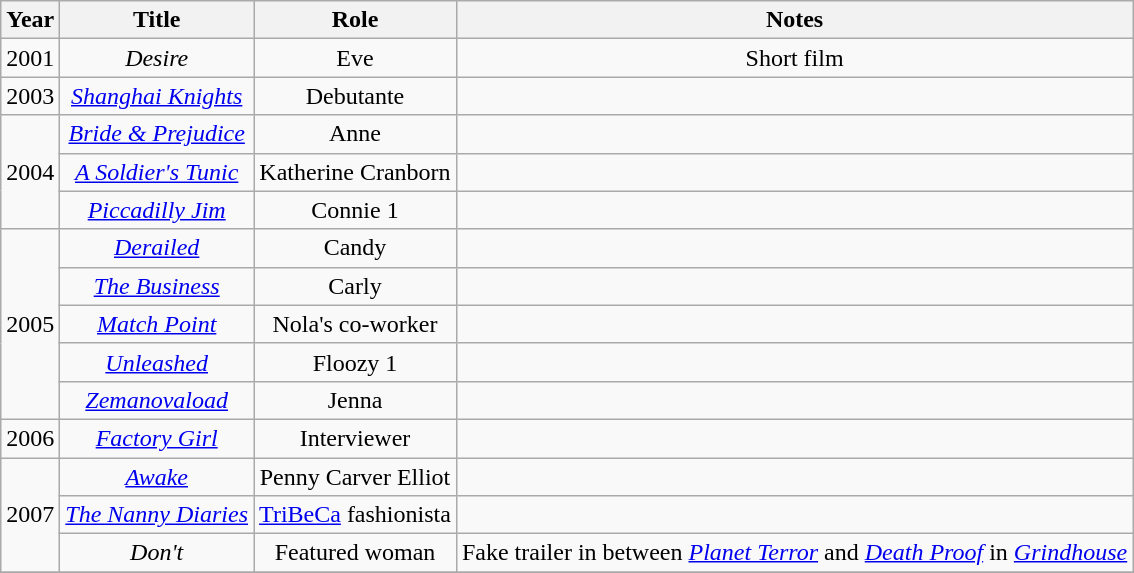<table class="wikitable plainrowheaders" style="text-align:center;">
<tr>
<th>Year</th>
<th>Title</th>
<th>Role</th>
<th>Notes</th>
</tr>
<tr>
<td>2001</td>
<td><em>Desire</em></td>
<td>Eve</td>
<td>Short film</td>
</tr>
<tr>
<td>2003</td>
<td><em><a href='#'>Shanghai Knights</a></em></td>
<td>Debutante</td>
<td></td>
</tr>
<tr>
<td rowspan="3">2004</td>
<td><em><a href='#'>Bride & Prejudice</a></em></td>
<td>Anne</td>
<td></td>
</tr>
<tr>
<td><em><a href='#'>A Soldier's Tunic</a></em></td>
<td>Katherine Cranborn</td>
<td></td>
</tr>
<tr>
<td><em><a href='#'>Piccadilly Jim</a></em></td>
<td>Connie 1</td>
<td></td>
</tr>
<tr>
<td rowspan="5">2005</td>
<td><em><a href='#'>Derailed</a></em></td>
<td>Candy</td>
<td></td>
</tr>
<tr>
<td><em><a href='#'>The Business</a></em></td>
<td>Carly</td>
<td></td>
</tr>
<tr>
<td><em><a href='#'>Match Point</a></em></td>
<td>Nola's co-worker</td>
<td></td>
</tr>
<tr>
<td><em><a href='#'>Unleashed</a></em></td>
<td>Floozy 1</td>
<td></td>
</tr>
<tr>
<td><em><a href='#'>Zemanovaload</a></em></td>
<td>Jenna</td>
<td></td>
</tr>
<tr>
<td>2006</td>
<td><em><a href='#'>Factory Girl</a></em></td>
<td>Interviewer</td>
<td></td>
</tr>
<tr>
<td rowspan="3">2007</td>
<td><em><a href='#'>Awake</a></em></td>
<td>Penny Carver Elliot</td>
<td></td>
</tr>
<tr>
<td><em><a href='#'>The Nanny Diaries</a></em></td>
<td><a href='#'>TriBeCa</a> fashionista</td>
<td></td>
</tr>
<tr>
<td><em>Don't</em></td>
<td>Featured woman</td>
<td>Fake trailer in between <em><a href='#'>Planet Terror</a></em> and <em><a href='#'>Death Proof</a></em> in <em><a href='#'>Grindhouse</a></em></td>
</tr>
<tr>
</tr>
</table>
